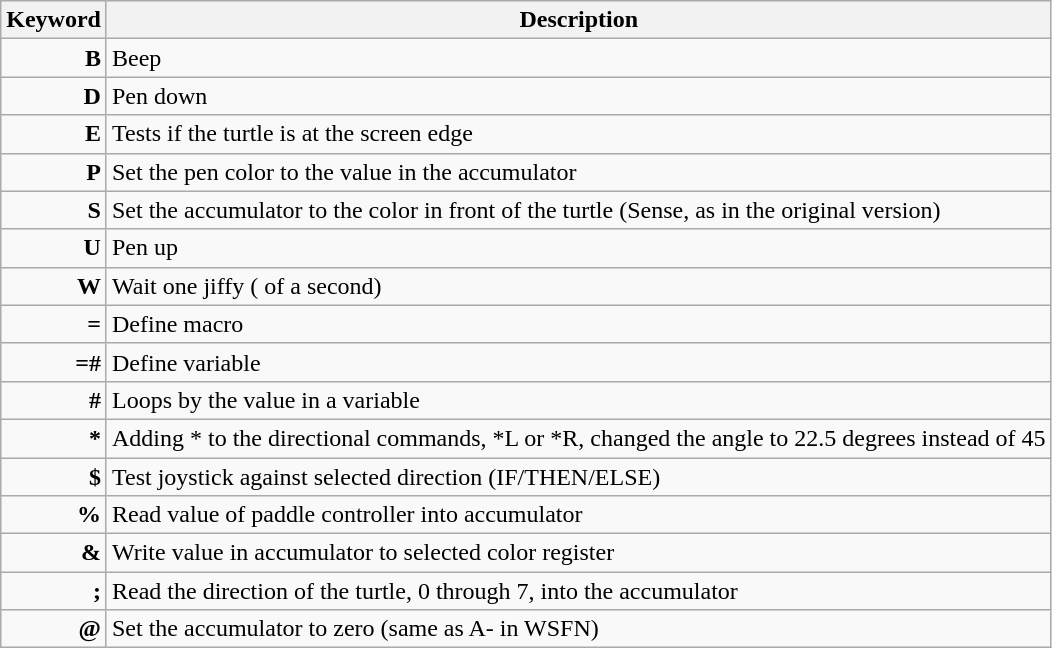<table style="border: 1px solid darkgray;" class="wikitable collapsible">
<tr>
<th>Keyword</th>
<th>Description</th>
</tr>
<tr>
<td style="font-weight:bold; text-align:right">B</td>
<td align="left">Beep</td>
</tr>
<tr>
<td style="font-weight:bold; text-align:right">D</td>
<td align="left">Pen down</td>
</tr>
<tr>
<td style="font-weight:bold; text-align:right">E</td>
<td align="left">Tests if the turtle is at the screen edge</td>
</tr>
<tr>
<td style="font-weight:bold; text-align:right">P</td>
<td align="left">Set the pen color to the value in the accumulator</td>
</tr>
<tr>
<td style="font-weight:bold; text-align:right">S</td>
<td align="left">Set the accumulator to the color in front of the turtle (Sense, as in the original version)</td>
</tr>
<tr>
<td style="font-weight:bold; text-align:right">U</td>
<td align="left">Pen up</td>
</tr>
<tr>
<td style="font-weight:bold; text-align:right">W</td>
<td align="left">Wait one jiffy ( of a second)</td>
</tr>
<tr>
<td style="font-weight:bold; text-align:right">=</td>
<td align="left">Define macro</td>
</tr>
<tr>
<td style="font-weight:bold; text-align:right">=#</td>
<td align="left">Define variable</td>
</tr>
<tr>
<td style="font-weight:bold; text-align:right">#</td>
<td align="left">Loops by the value in a variable</td>
</tr>
<tr>
<td style="font-weight:bold; text-align:right">*</td>
<td align="left">Adding * to the directional commands, *L or *R, changed the angle to 22.5 degrees instead of 45</td>
</tr>
<tr>
<td style="font-weight:bold; text-align:right">$</td>
<td align="left">Test joystick against selected direction (IF/THEN/ELSE)</td>
</tr>
<tr>
<td style="font-weight:bold; text-align:right">%</td>
<td align="left">Read value of paddle controller into accumulator</td>
</tr>
<tr>
<td style="font-weight:bold; text-align:right">&</td>
<td align="left">Write value in accumulator to selected color register</td>
</tr>
<tr>
<td style="font-weight:bold; text-align:right">;</td>
<td align="left">Read the direction of the turtle, 0 through 7, into the accumulator</td>
</tr>
<tr>
<td style="font-weight:bold; text-align:right">@</td>
<td align="left">Set the accumulator to zero (same as A- in WSFN)</td>
</tr>
</table>
